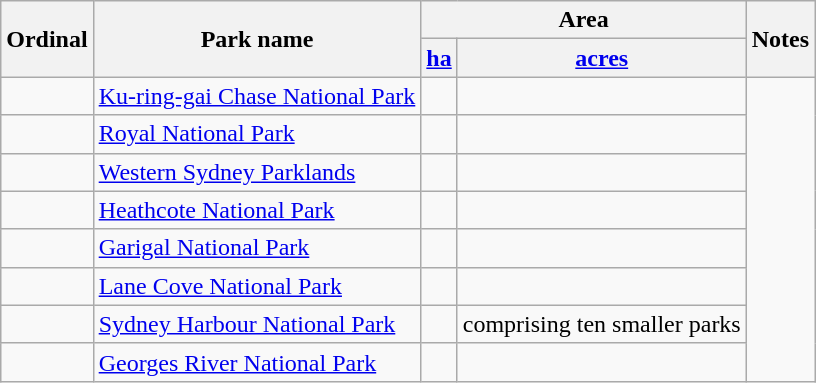<table class="wikitable sortable";>
<tr>
<th rowspan=2>Ordinal</th>
<th rowspan=2>Park name</th>
<th colspan=2>Area</th>
<th rowspan=2>Notes</th>
</tr>
<tr>
<th><a href='#'>ha</a></th>
<th><a href='#'>acres</a></th>
</tr>
<tr>
<td align=center></td>
<td><a href='#'>Ku-ring-gai Chase National Park</a></td>
<td></td>
<td></td>
</tr>
<tr>
<td align=center></td>
<td><a href='#'>Royal National Park</a></td>
<td></td>
<td></td>
</tr>
<tr>
<td align=center></td>
<td><a href='#'>Western Sydney Parklands</a></td>
<td></td>
<td></td>
</tr>
<tr>
<td align=center></td>
<td><a href='#'>Heathcote National Park</a></td>
<td></td>
<td></td>
</tr>
<tr>
<td align=center></td>
<td><a href='#'>Garigal National Park</a></td>
<td></td>
<td></td>
</tr>
<tr>
<td align=center></td>
<td><a href='#'>Lane Cove National Park</a></td>
<td></td>
<td></td>
</tr>
<tr>
<td align=center></td>
<td><a href='#'>Sydney Harbour National Park</a></td>
<td></td>
<td>comprising ten smaller parks</td>
</tr>
<tr>
<td align=center></td>
<td><a href='#'>Georges River National Park</a></td>
<td></td>
<td></td>
</tr>
</table>
